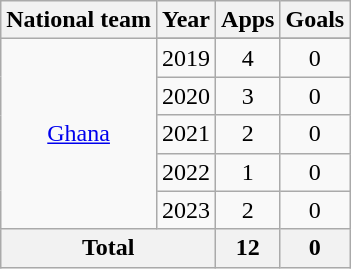<table class="wikitable" style="text-align:center">
<tr>
<th>National team</th>
<th>Year</th>
<th>Apps</th>
<th>Goals</th>
</tr>
<tr>
<td rowspan="6"><a href='#'>Ghana</a></td>
</tr>
<tr>
<td>2019</td>
<td>4</td>
<td>0</td>
</tr>
<tr>
<td>2020</td>
<td>3</td>
<td>0</td>
</tr>
<tr>
<td>2021</td>
<td>2</td>
<td>0</td>
</tr>
<tr>
<td>2022</td>
<td>1</td>
<td>0</td>
</tr>
<tr>
<td>2023</td>
<td>2</td>
<td>0</td>
</tr>
<tr>
<th colspan="2">Total</th>
<th>12</th>
<th>0</th>
</tr>
</table>
